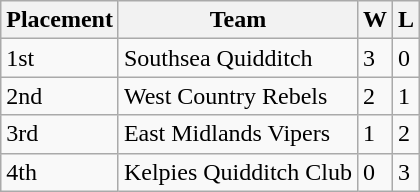<table class="wikitable">
<tr>
<th>Placement</th>
<th>Team</th>
<th>W</th>
<th>L</th>
</tr>
<tr>
<td>1st</td>
<td>Southsea Quidditch</td>
<td>3</td>
<td>0</td>
</tr>
<tr>
<td>2nd</td>
<td>West Country Rebels</td>
<td>2</td>
<td>1</td>
</tr>
<tr>
<td>3rd</td>
<td>East Midlands Vipers</td>
<td>1</td>
<td>2</td>
</tr>
<tr>
<td>4th</td>
<td>Kelpies Quidditch Club</td>
<td>0</td>
<td>3</td>
</tr>
</table>
